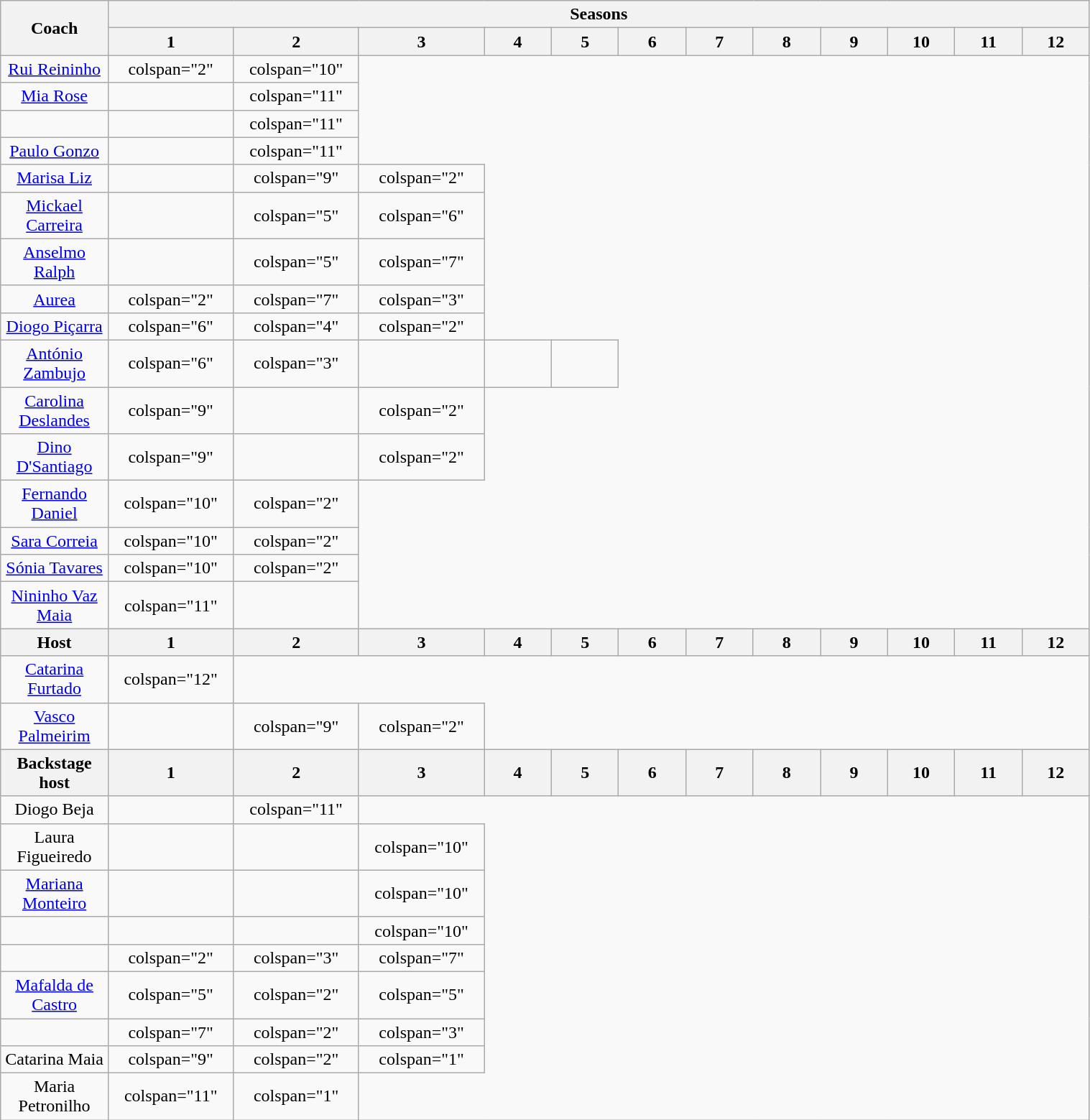<table class="wikitable nowrap" style="width:80%; text-align:center">
<tr>
<th rowspan="2" width="04%">Coach</th>
<th colspan="12">Seasons</th>
</tr>
<tr>
<th width="04%">1</th>
<th width="04%">2</th>
<th width="04%">3</th>
<th width="04%">4</th>
<th width="04%">5</th>
<th width="04%">6</th>
<th width="04%">7</th>
<th width="04%">8</th>
<th width="04%">9</th>
<th width="04%">10</th>
<th width="04%">11</th>
<th width="04%">12</th>
</tr>
<tr>
<td><a href='#'>Rui Reininho</a></td>
<td>colspan="2" </td>
<td>colspan="10" </td>
</tr>
<tr>
<td><a href='#'>Mia Rose</a></td>
<td></td>
<td>colspan="11" </td>
</tr>
<tr>
<td></td>
<td></td>
<td>colspan="11" </td>
</tr>
<tr>
<td><a href='#'>Paulo Gonzo</a></td>
<td></td>
<td>colspan="11" </td>
</tr>
<tr>
<td><a href='#'>Marisa Liz</a></td>
<td></td>
<td>colspan="9" </td>
<td>colspan="2" </td>
</tr>
<tr>
<td><a href='#'>Mickael Carreira</a></td>
<td></td>
<td>colspan="5" </td>
<td>colspan="6" </td>
</tr>
<tr>
<td><a href='#'>Anselmo Ralph</a></td>
<td></td>
<td>colspan="5" </td>
<td>colspan="7" </td>
</tr>
<tr>
<td><a href='#'>Aurea</a></td>
<td>colspan="2" </td>
<td>colspan="7" </td>
<td>colspan="3" </td>
</tr>
<tr>
<td><a href='#'>Diogo Piçarra</a></td>
<td>colspan="6" </td>
<td>colspan="4" </td>
<td>colspan="2" </td>
</tr>
<tr>
<td><a href='#'>António Zambujo</a></td>
<td>colspan="6" </td>
<td>colspan="3" </td>
<td></td>
<td></td>
<td></td>
</tr>
<tr>
<td><a href='#'>Carolina Deslandes</a></td>
<td>colspan="9" </td>
<td></td>
<td>colspan="2" </td>
</tr>
<tr>
<td><a href='#'>Dino D'Santiago</a></td>
<td>colspan="9" </td>
<td></td>
<td>colspan="2" </td>
</tr>
<tr>
<td><a href='#'>Fernando Daniel</a></td>
<td>colspan="10" </td>
<td>colspan="2" </td>
</tr>
<tr>
<td><a href='#'>Sara Correia</a></td>
<td>colspan="10" </td>
<td>colspan="2" </td>
</tr>
<tr>
<td><a href='#'>Sónia Tavares</a></td>
<td>colspan="10" </td>
<td>colspan="2" </td>
</tr>
<tr>
<td><a href='#'>Nininho Vaz Maia</a></td>
<td>colspan="11" </td>
<td></td>
</tr>
<tr>
<th>Host</th>
<th>1</th>
<th>2</th>
<th>3</th>
<th>4</th>
<th>5</th>
<th>6</th>
<th>7</th>
<th>8</th>
<th>9</th>
<th>10</th>
<th>11</th>
<th>12</th>
</tr>
<tr>
<td><a href='#'>Catarina Furtado</a></td>
<td>colspan="12" </td>
</tr>
<tr>
<td><a href='#'>Vasco Palmeirim</a></td>
<td></td>
<td>colspan="9"</td>
<td>colspan="2" </td>
</tr>
<tr>
<th>Backstage host</th>
<th>1</th>
<th>2</th>
<th>3</th>
<th>4</th>
<th>5</th>
<th>6</th>
<th>7</th>
<th>8</th>
<th>9</th>
<th>10</th>
<th>11</th>
<th>12</th>
</tr>
<tr>
<td>Diogo Beja</td>
<td></td>
<td>colspan="11" </td>
</tr>
<tr>
<td>Laura Figueiredo</td>
<td></td>
<td></td>
<td>colspan="10" </td>
</tr>
<tr>
<td><a href='#'>Mariana Monteiro</a></td>
<td></td>
<td></td>
<td>colspan="10" </td>
</tr>
<tr>
<td></td>
<td></td>
<td></td>
<td>colspan="10" </td>
</tr>
<tr>
<td></td>
<td>colspan="2" </td>
<td>colspan="3" </td>
<td>colspan="7" </td>
</tr>
<tr>
<td><a href='#'>Mafalda de Castro</a></td>
<td>colspan="5" </td>
<td>colspan="2" </td>
<td>colspan="5" </td>
</tr>
<tr>
<td></td>
<td>colspan="7" </td>
<td>colspan="2" </td>
<td>colspan="3"</td>
</tr>
<tr>
<td>Catarina Maia</td>
<td>colspan="9" </td>
<td>colspan="2" </td>
<td>colspan="1" </td>
</tr>
<tr>
<td>Maria Petronilho</td>
<td>colspan="11" </td>
<td>colspan="1" </td>
</tr>
</table>
